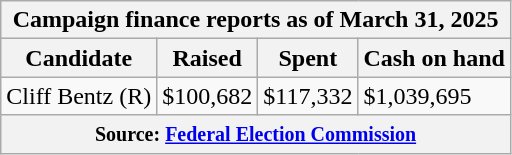<table class="wikitable sortable">
<tr>
<th colspan=4>Campaign finance reports as of March 31, 2025</th>
</tr>
<tr style="text-align:center;">
<th>Candidate</th>
<th>Raised</th>
<th>Spent</th>
<th>Cash on hand</th>
</tr>
<tr>
<td>Cliff Bentz (R)</td>
<td>$100,682</td>
<td>$117,332</td>
<td>$1,039,695</td>
</tr>
<tr>
<th colspan="4"><small>Source: <a href='#'>Federal Election Commission</a></small></th>
</tr>
</table>
